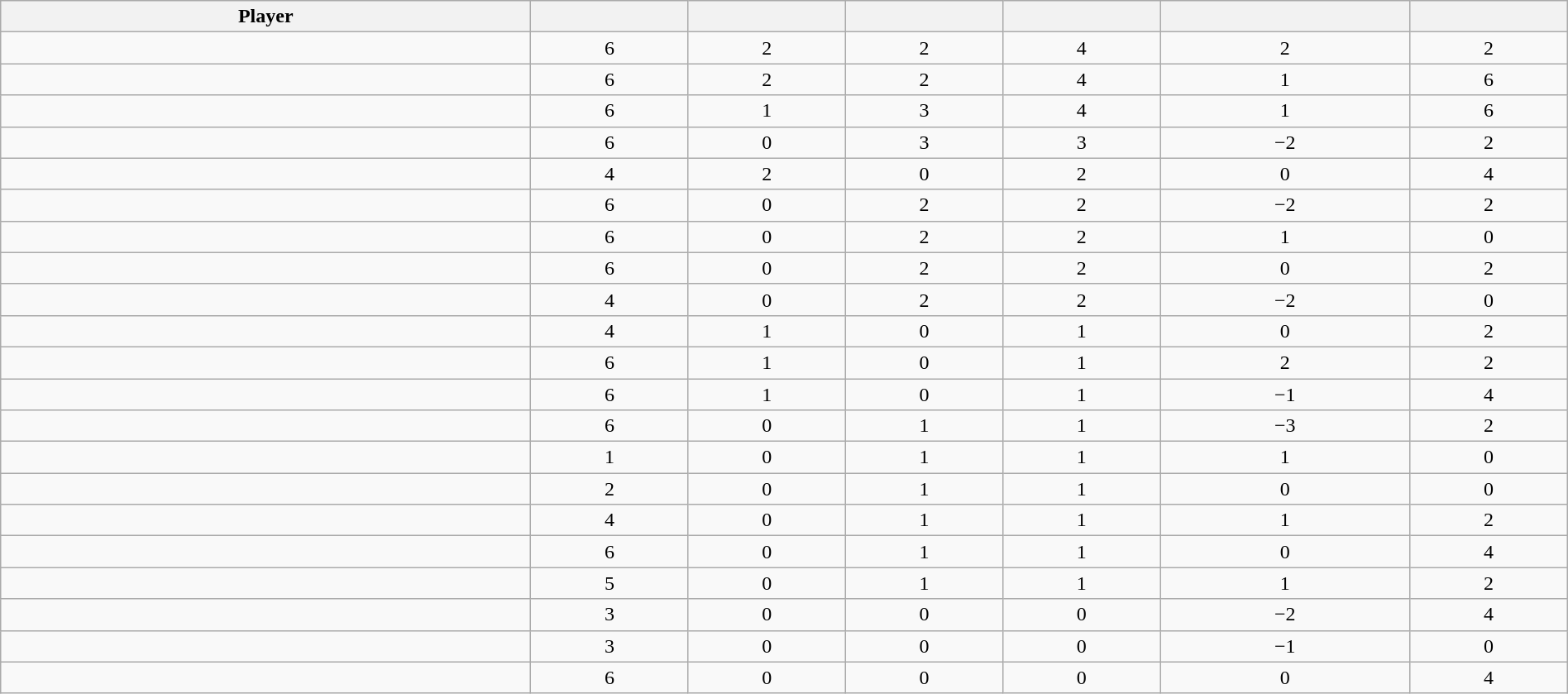<table class="wikitable sortable" style="width:100%; text-align:center;">
<tr>
<th>Player</th>
<th></th>
<th></th>
<th></th>
<th></th>
<th data-sort-type="number"></th>
<th></th>
</tr>
<tr>
<td></td>
<td>6</td>
<td>2</td>
<td>2</td>
<td>4</td>
<td>2</td>
<td>2</td>
</tr>
<tr>
<td></td>
<td>6</td>
<td>2</td>
<td>2</td>
<td>4</td>
<td>1</td>
<td>6</td>
</tr>
<tr>
<td></td>
<td>6</td>
<td>1</td>
<td>3</td>
<td>4</td>
<td>1</td>
<td>6</td>
</tr>
<tr>
<td></td>
<td>6</td>
<td>0</td>
<td>3</td>
<td>3</td>
<td>−2</td>
<td>2</td>
</tr>
<tr>
<td></td>
<td>4</td>
<td>2</td>
<td>0</td>
<td>2</td>
<td>0</td>
<td>4</td>
</tr>
<tr>
<td></td>
<td>6</td>
<td>0</td>
<td>2</td>
<td>2</td>
<td>−2</td>
<td>2</td>
</tr>
<tr>
<td></td>
<td>6</td>
<td>0</td>
<td>2</td>
<td>2</td>
<td>1</td>
<td>0</td>
</tr>
<tr>
<td></td>
<td>6</td>
<td>0</td>
<td>2</td>
<td>2</td>
<td>0</td>
<td>2</td>
</tr>
<tr>
<td></td>
<td>4</td>
<td>0</td>
<td>2</td>
<td>2</td>
<td>−2</td>
<td>0</td>
</tr>
<tr>
<td></td>
<td>4</td>
<td>1</td>
<td>0</td>
<td>1</td>
<td>0</td>
<td>2</td>
</tr>
<tr>
<td></td>
<td>6</td>
<td>1</td>
<td>0</td>
<td>1</td>
<td>2</td>
<td>2</td>
</tr>
<tr>
<td></td>
<td>6</td>
<td>1</td>
<td>0</td>
<td>1</td>
<td>−1</td>
<td>4</td>
</tr>
<tr>
<td></td>
<td>6</td>
<td>0</td>
<td>1</td>
<td>1</td>
<td>−3</td>
<td>2</td>
</tr>
<tr>
<td></td>
<td>1</td>
<td>0</td>
<td>1</td>
<td>1</td>
<td>1</td>
<td>0</td>
</tr>
<tr>
<td></td>
<td>2</td>
<td>0</td>
<td>1</td>
<td>1</td>
<td>0</td>
<td>0</td>
</tr>
<tr>
<td></td>
<td>4</td>
<td>0</td>
<td>1</td>
<td>1</td>
<td>1</td>
<td>2</td>
</tr>
<tr>
<td></td>
<td>6</td>
<td>0</td>
<td>1</td>
<td>1</td>
<td>0</td>
<td>4</td>
</tr>
<tr>
<td></td>
<td>5</td>
<td>0</td>
<td>1</td>
<td>1</td>
<td>1</td>
<td>2</td>
</tr>
<tr>
<td></td>
<td>3</td>
<td>0</td>
<td>0</td>
<td>0</td>
<td>−2</td>
<td>4</td>
</tr>
<tr>
<td></td>
<td>3</td>
<td>0</td>
<td>0</td>
<td>0</td>
<td>−1</td>
<td>0</td>
</tr>
<tr>
<td></td>
<td>6</td>
<td>0</td>
<td>0</td>
<td>0</td>
<td>0</td>
<td>4</td>
</tr>
</table>
